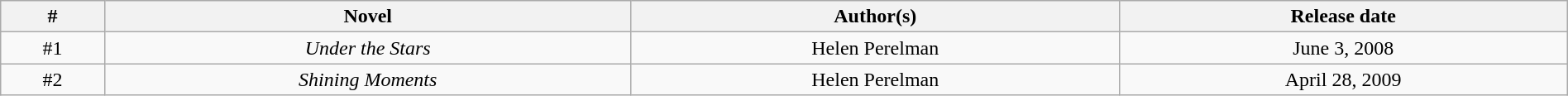<table class="wikitable sortable" width="100%" border="1" style="font-size: 100%; text-align:center">
<tr>
<th>#</th>
<th>Novel</th>
<th>Author(s)</th>
<th>Release date</th>
</tr>
<tr>
<td>#1</td>
<td><em>Under the Stars</em></td>
<td>Helen Perelman</td>
<td>June 3, 2008</td>
</tr>
<tr>
<td>#2</td>
<td><em>Shining Moments</em></td>
<td>Helen Perelman</td>
<td>April 28, 2009</td>
</tr>
</table>
